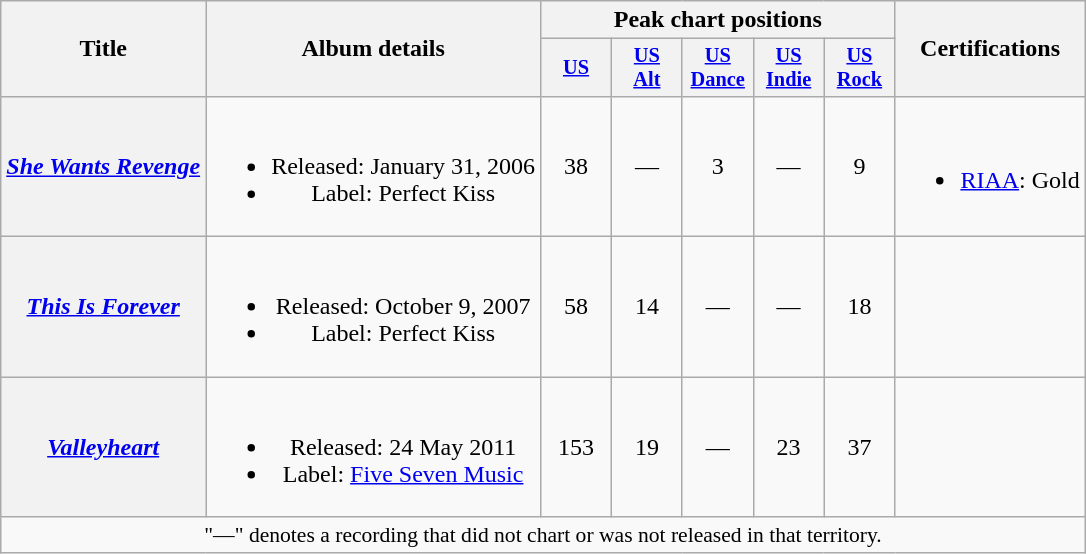<table class="wikitable plainrowheaders" style="text-align:center;">
<tr>
<th scope="col" rowspan="2">Title</th>
<th scope="col" rowspan="2">Album details</th>
<th scope="col" colspan="5">Peak chart positions</th>
<th rowspan="2">Certifications</th>
</tr>
<tr>
<th style="width:3em;font-size:85%;"><a href='#'>US</a><br></th>
<th style="width:3em;font-size:85%;"><a href='#'>US<br>Alt</a><br></th>
<th style="width:3em;font-size:85%;"><a href='#'>US<br>Dance</a><br></th>
<th style="width:3em;font-size:85%;"><a href='#'>US<br>Indie</a><br></th>
<th style="width:3em;font-size:85%;"><a href='#'>US<br>Rock</a><br></th>
</tr>
<tr>
<th scope="row"><em><a href='#'>She Wants Revenge</a></em></th>
<td><br><ul><li>Released: January 31, 2006</li><li>Label: Perfect Kiss</li></ul></td>
<td style="text-align:center;">38</td>
<td style="text-align:center;">—</td>
<td style="text-align:center;">3</td>
<td style="text-align:center;">—</td>
<td style="text-align:center;">9</td>
<td><br><ul><li><a href='#'>RIAA</a>: Gold</li></ul></td>
</tr>
<tr>
<th scope="row"><em><a href='#'>This Is Forever</a></em></th>
<td><br><ul><li>Released: October 9, 2007</li><li>Label: Perfect Kiss</li></ul></td>
<td style="text-align:center;">58</td>
<td style="text-align:center;">14</td>
<td style="text-align:center;">—</td>
<td style="text-align:center;">—</td>
<td style="text-align:center;">18</td>
<td></td>
</tr>
<tr>
<th scope="row"><em><a href='#'>Valleyheart</a></em></th>
<td><br><ul><li>Released: 24 May 2011</li><li>Label: <a href='#'>Five Seven Music</a></li></ul></td>
<td style="text-align:center;">153</td>
<td style="text-align:center;">19</td>
<td style="text-align:center;">—</td>
<td style="text-align:center;">23</td>
<td style="text-align:center;">37</td>
<td></td>
</tr>
<tr>
<td colspan="10" style="font-size:90%">"—" denotes a recording that did not chart or was not released in that territory.</td>
</tr>
</table>
